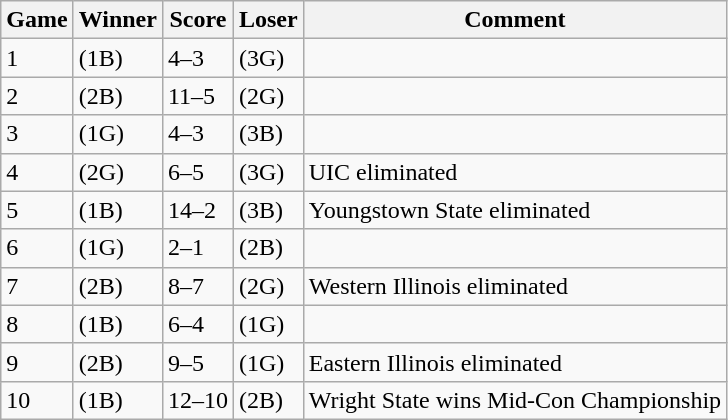<table class=wikitable>
<tr>
<th>Game</th>
<th>Winner</th>
<th>Score</th>
<th>Loser</th>
<th>Comment</th>
</tr>
<tr>
<td>1</td>
<td>(1B) </td>
<td>4–3</td>
<td>(3G) </td>
<td></td>
</tr>
<tr>
<td>2</td>
<td>(2B) </td>
<td>11–5</td>
<td>(2G) </td>
<td></td>
</tr>
<tr>
<td>3</td>
<td>(1G) </td>
<td>4–3</td>
<td>(3B) </td>
<td></td>
</tr>
<tr>
<td>4</td>
<td>(2G) </td>
<td>6–5</td>
<td>(3G) </td>
<td>UIC eliminated</td>
</tr>
<tr>
<td>5</td>
<td>(1B) </td>
<td>14–2</td>
<td>(3B) </td>
<td>Youngstown State eliminated</td>
</tr>
<tr>
<td>6</td>
<td>(1G) </td>
<td>2–1</td>
<td>(2B) </td>
<td></td>
</tr>
<tr>
<td>7</td>
<td>(2B) </td>
<td>8–7</td>
<td>(2G) </td>
<td>Western Illinois eliminated</td>
</tr>
<tr>
<td>8</td>
<td>(1B) </td>
<td>6–4</td>
<td>(1G) </td>
<td></td>
</tr>
<tr>
<td>9</td>
<td>(2B) </td>
<td>9–5</td>
<td>(1G) </td>
<td>Eastern Illinois eliminated</td>
</tr>
<tr>
<td>10</td>
<td>(1B) </td>
<td>12–10</td>
<td>(2B) </td>
<td>Wright State wins Mid-Con Championship</td>
</tr>
</table>
